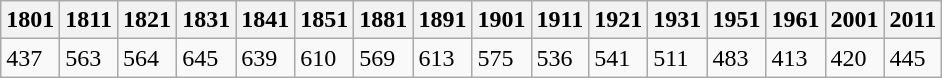<table class=wikitable>
<tr>
<th>1801</th>
<th>1811</th>
<th>1821</th>
<th>1831</th>
<th>1841</th>
<th>1851</th>
<th>1881</th>
<th>1891</th>
<th>1901</th>
<th>1911</th>
<th>1921</th>
<th>1931</th>
<th>1951</th>
<th>1961</th>
<th>2001</th>
<th>2011</th>
</tr>
<tr>
<td>437</td>
<td>563</td>
<td>564</td>
<td>645</td>
<td>639</td>
<td>610</td>
<td>569</td>
<td>613</td>
<td>575</td>
<td>536</td>
<td>541</td>
<td>511</td>
<td>483</td>
<td>413</td>
<td>420</td>
<td>445</td>
</tr>
</table>
